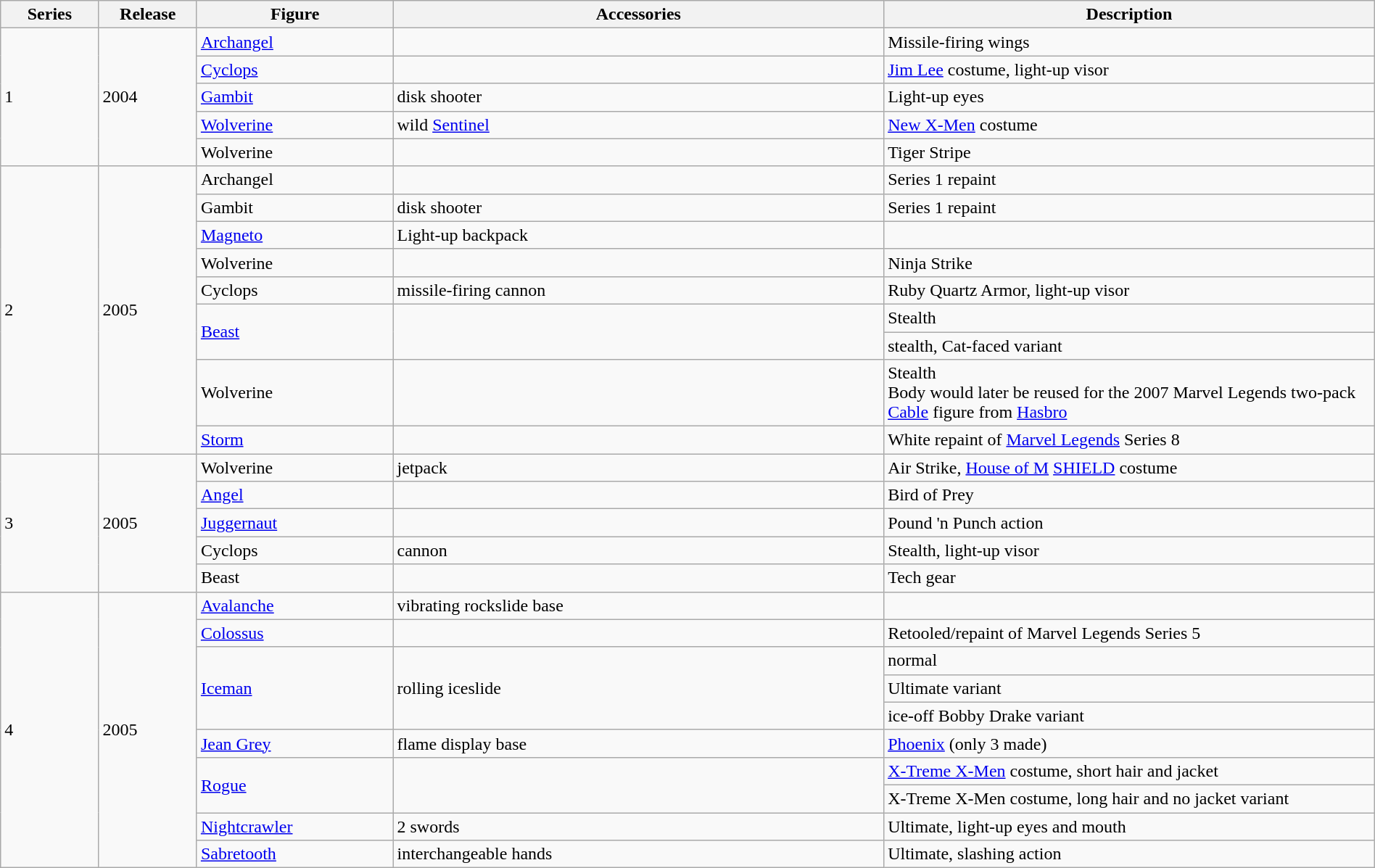<table class="wikitable" width="100%">
<tr>
<th width=5%><strong>Series</strong></th>
<th width=5%><strong>Release</strong></th>
<th width=10%><strong>Figure</strong></th>
<th width=25%><strong>Accessories</strong></th>
<th width=25%><strong>Description</strong></th>
</tr>
<tr>
<td rowspan=5>1</td>
<td rowspan=5>2004</td>
<td><a href='#'>Archangel</a></td>
<td></td>
<td>Missile-firing wings</td>
</tr>
<tr>
<td><a href='#'>Cyclops</a></td>
<td></td>
<td><a href='#'>Jim Lee</a> costume, light-up visor</td>
</tr>
<tr>
<td><a href='#'>Gambit</a></td>
<td>disk shooter</td>
<td>Light-up eyes</td>
</tr>
<tr>
<td><a href='#'>Wolverine</a></td>
<td>wild <a href='#'>Sentinel</a></td>
<td><a href='#'>New X-Men</a> costume</td>
</tr>
<tr>
<td>Wolverine</td>
<td></td>
<td>Tiger Stripe</td>
</tr>
<tr>
<td rowspan=9>2</td>
<td rowspan=9>2005</td>
<td>Archangel</td>
<td></td>
<td>Series 1 repaint</td>
</tr>
<tr>
<td>Gambit</td>
<td>disk shooter</td>
<td>Series 1 repaint</td>
</tr>
<tr>
<td><a href='#'>Magneto</a></td>
<td>Light-up backpack</td>
<td></td>
</tr>
<tr>
<td>Wolverine</td>
<td></td>
<td>Ninja Strike</td>
</tr>
<tr>
<td>Cyclops</td>
<td>missile-firing cannon</td>
<td>Ruby Quartz Armor, light-up visor</td>
</tr>
<tr>
<td rowspan=2><a href='#'>Beast</a></td>
<td rowspan=2></td>
<td>Stealth</td>
</tr>
<tr>
<td>stealth, Cat-faced variant</td>
</tr>
<tr>
<td>Wolverine</td>
<td></td>
<td>Stealth<br>Body would later be reused for the 2007 Marvel Legends two-pack <a href='#'>Cable</a> figure from <a href='#'>Hasbro</a></td>
</tr>
<tr>
<td><a href='#'>Storm</a></td>
<td></td>
<td>White repaint of <a href='#'>Marvel Legends</a> Series 8</td>
</tr>
<tr>
<td rowspan=5>3</td>
<td rowspan=5>2005</td>
<td>Wolverine</td>
<td>jetpack</td>
<td>Air Strike, <a href='#'>House of M</a> <a href='#'>SHIELD</a> costume</td>
</tr>
<tr>
<td><a href='#'>Angel</a></td>
<td></td>
<td>Bird of Prey</td>
</tr>
<tr>
<td><a href='#'>Juggernaut</a></td>
<td></td>
<td>Pound 'n Punch action</td>
</tr>
<tr>
<td>Cyclops</td>
<td>cannon</td>
<td>Stealth, light-up visor</td>
</tr>
<tr>
<td>Beast</td>
<td></td>
<td>Tech gear</td>
</tr>
<tr>
<td rowspan=10>4</td>
<td rowspan=10>2005</td>
<td><a href='#'>Avalanche</a></td>
<td>vibrating rockslide base</td>
<td></td>
</tr>
<tr>
<td><a href='#'>Colossus</a></td>
<td></td>
<td>Retooled/repaint of Marvel Legends Series 5</td>
</tr>
<tr>
<td rowspan=3><a href='#'>Iceman</a></td>
<td rowspan=3>rolling iceslide</td>
<td>normal</td>
</tr>
<tr>
<td>Ultimate variant</td>
</tr>
<tr>
<td>ice-off Bobby Drake variant</td>
</tr>
<tr>
<td><a href='#'>Jean Grey</a></td>
<td>flame display base</td>
<td><a href='#'>Phoenix</a> (only 3 made)</td>
</tr>
<tr>
<td rowspan=2><a href='#'>Rogue</a></td>
<td rowspan=2></td>
<td><a href='#'>X-Treme X-Men</a> costume, short hair and jacket</td>
</tr>
<tr>
<td>X-Treme X-Men costume, long hair and no jacket variant</td>
</tr>
<tr>
<td><a href='#'>Nightcrawler</a></td>
<td>2 swords</td>
<td>Ultimate, light-up eyes and mouth</td>
</tr>
<tr>
<td><a href='#'>Sabretooth</a></td>
<td>interchangeable hands</td>
<td>Ultimate, slashing action</td>
</tr>
</table>
